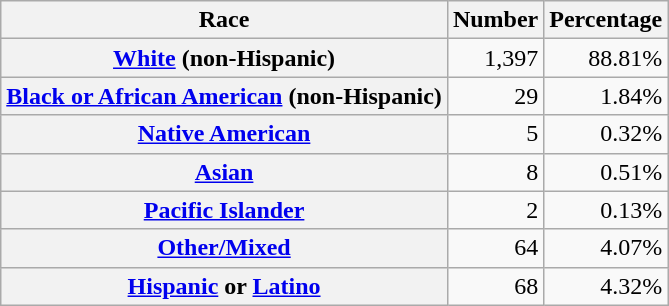<table class="wikitable" style="text-align:right">
<tr>
<th scope="col">Race</th>
<th scope="col">Number</th>
<th scope="col">Percentage</th>
</tr>
<tr>
<th scope="row"><a href='#'>White</a> (non-Hispanic)</th>
<td>1,397</td>
<td>88.81%</td>
</tr>
<tr>
<th scope="row"><a href='#'>Black or African American</a> (non-Hispanic)</th>
<td>29</td>
<td>1.84%</td>
</tr>
<tr>
<th scope="row"><a href='#'>Native American</a></th>
<td>5</td>
<td>0.32%</td>
</tr>
<tr>
<th scope="row"><a href='#'>Asian</a></th>
<td>8</td>
<td>0.51%</td>
</tr>
<tr>
<th scope="row"><a href='#'>Pacific Islander</a></th>
<td>2</td>
<td>0.13%</td>
</tr>
<tr>
<th scope="row"><a href='#'>Other/Mixed</a></th>
<td>64</td>
<td>4.07%</td>
</tr>
<tr>
<th scope="row"><a href='#'>Hispanic</a> or <a href='#'>Latino</a></th>
<td>68</td>
<td>4.32%</td>
</tr>
</table>
